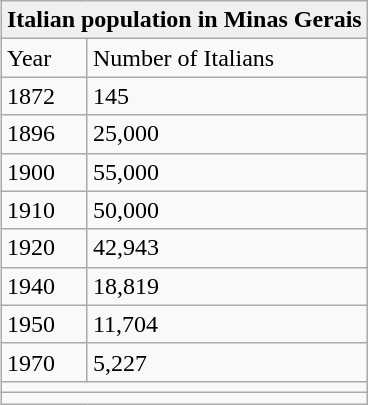<table class="wikitable" style="margin-left: 1em" cellspacing="0" align="right">
<tr>
<th colspan="2" style="background:#f0f0f0;">Italian population in Minas Gerais</th>
</tr>
<tr>
<td>Year</td>
<td>Number of Italians</td>
</tr>
<tr>
<td>1872</td>
<td>145</td>
</tr>
<tr>
<td>1896</td>
<td>25,000</td>
</tr>
<tr>
<td>1900</td>
<td>55,000</td>
</tr>
<tr>
<td>1910</td>
<td>50,000</td>
</tr>
<tr>
<td>1920</td>
<td>42,943</td>
</tr>
<tr>
<td>1940</td>
<td>18,819</td>
</tr>
<tr>
<td>1950</td>
<td>11,704</td>
</tr>
<tr>
<td>1970</td>
<td>5,227</td>
</tr>
<tr>
<td colspan="2"></td>
</tr>
<tr>
<td colspan="2"></td>
</tr>
</table>
